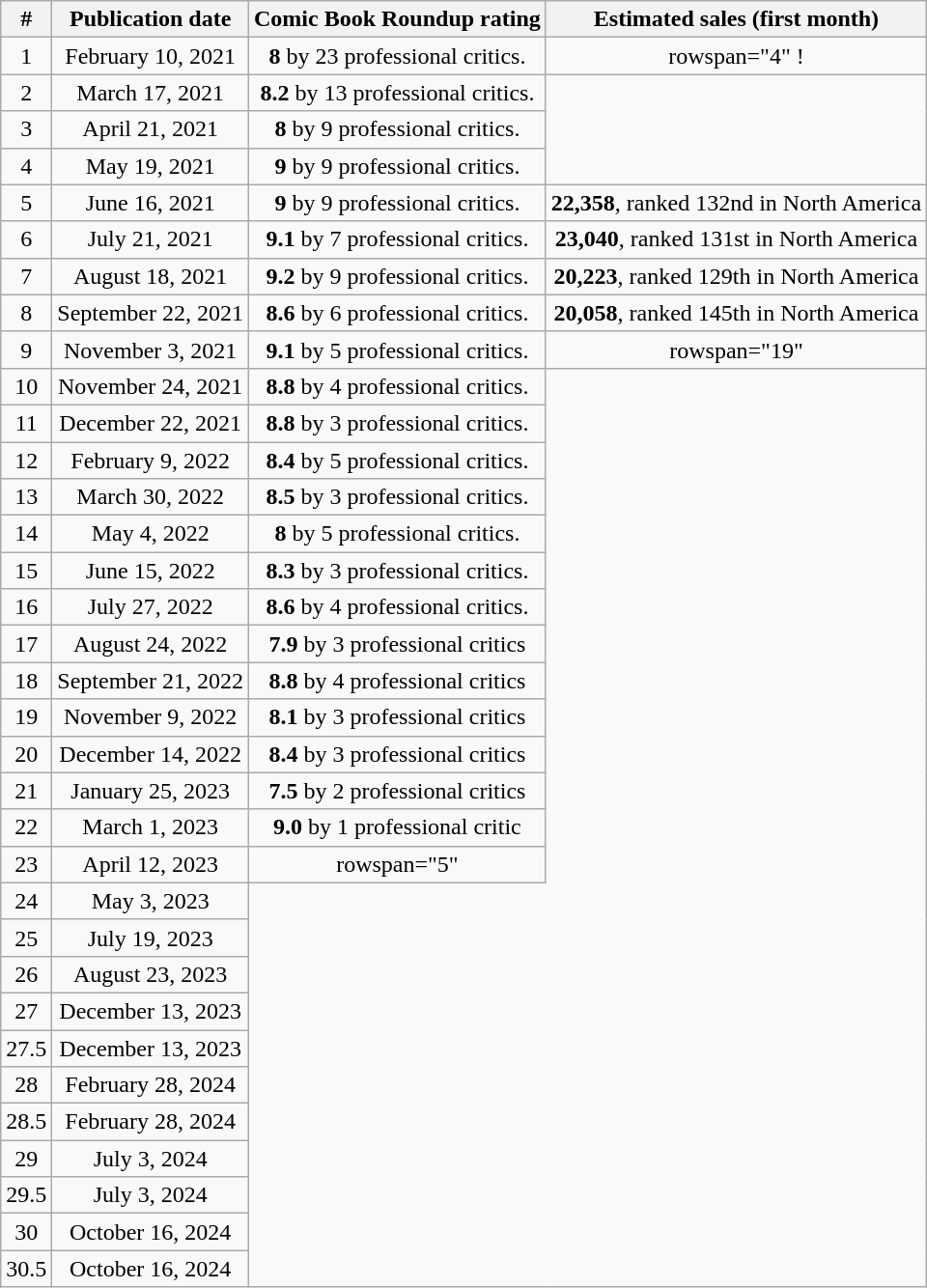<table class="wikitable mw-collapsible mw-collapsed" style="text-align:center;">
<tr>
<th>#</th>
<th>Publication date</th>
<th>Comic Book Roundup rating</th>
<th><strong>Estimated sales (first month)</strong></th>
</tr>
<tr>
<td>1</td>
<td>February 10, 2021</td>
<td><strong>8</strong> by 23 professional critics.</td>
<td>rowspan="4" !</td>
</tr>
<tr>
<td>2</td>
<td>March 17, 2021</td>
<td><strong>8.2</strong> by 13 professional critics.</td>
</tr>
<tr>
<td>3</td>
<td>April 21, 2021</td>
<td><strong>8</strong> by 9 professional critics.</td>
</tr>
<tr>
<td>4</td>
<td>May 19, 2021</td>
<td><strong>9</strong> by 9 professional critics.</td>
</tr>
<tr>
<td>5</td>
<td>June 16, 2021</td>
<td><strong>9</strong> by 9 professional critics.</td>
<td><strong>22,358</strong>, ranked 132nd in North America</td>
</tr>
<tr>
<td>6</td>
<td>July 21, 2021</td>
<td><strong>9.1</strong> by 7 professional critics.</td>
<td><strong>23,040</strong>, ranked 131st in North America</td>
</tr>
<tr>
<td>7</td>
<td>August 18, 2021</td>
<td><strong>9.2</strong> by 9 professional critics.</td>
<td><strong>20,223</strong>, ranked 129th in North America</td>
</tr>
<tr>
<td>8</td>
<td>September 22, 2021</td>
<td><strong>8.6</strong> by 6 professional critics.</td>
<td><strong>20,058</strong>, ranked 145th in North America</td>
</tr>
<tr>
<td>9</td>
<td>November 3, 2021</td>
<td><strong>9.1</strong> by 5 professional critics.</td>
<td>rowspan="19" </td>
</tr>
<tr>
<td>10</td>
<td>November 24, 2021</td>
<td><strong>8.8</strong> by 4 professional critics.</td>
</tr>
<tr>
<td>11</td>
<td>December 22, 2021</td>
<td><strong>8.8</strong> by 3 professional critics.</td>
</tr>
<tr>
<td>12</td>
<td>February 9, 2022</td>
<td><strong>8.4</strong> by 5 professional critics.</td>
</tr>
<tr>
<td>13</td>
<td>March 30, 2022</td>
<td><strong>8.5</strong> by 3 professional critics.</td>
</tr>
<tr>
<td>14</td>
<td>May 4, 2022</td>
<td><strong>8</strong> by 5 professional critics.</td>
</tr>
<tr>
<td>15</td>
<td>June 15, 2022</td>
<td><strong>8.3</strong> by 3 professional critics.</td>
</tr>
<tr>
<td>16</td>
<td>July 27, 2022</td>
<td><strong>8.6</strong> by 4 professional critics.</td>
</tr>
<tr>
<td>17</td>
<td>August 24, 2022</td>
<td><strong>7.9</strong> by 3 professional critics</td>
</tr>
<tr>
<td>18</td>
<td>September 21, 2022</td>
<td><strong>8.8</strong> by 4 professional critics</td>
</tr>
<tr>
<td>19</td>
<td>November 9, 2022</td>
<td><strong>8.1</strong> by 3 professional critics</td>
</tr>
<tr>
<td>20</td>
<td>December 14, 2022</td>
<td><strong>8.4</strong> by 3 professional critics</td>
</tr>
<tr>
<td>21</td>
<td>January 25, 2023</td>
<td><strong>7.5</strong> by 2 professional critics</td>
</tr>
<tr>
<td>22</td>
<td>March 1, 2023</td>
<td><strong>9.0</strong> by 1 professional critic</td>
</tr>
<tr>
<td>23</td>
<td>April 12, 2023</td>
<td>rowspan="5" </td>
</tr>
<tr>
<td>24</td>
<td>May 3, 2023</td>
</tr>
<tr>
<td>25</td>
<td>July 19, 2023</td>
</tr>
<tr>
<td>26</td>
<td>August 23, 2023</td>
</tr>
<tr>
<td>27</td>
<td>December 13, 2023</td>
</tr>
<tr>
<td>27.5</td>
<td>December 13, 2023</td>
</tr>
<tr>
<td>28</td>
<td>February 28, 2024</td>
</tr>
<tr>
<td>28.5</td>
<td>February 28, 2024</td>
</tr>
<tr>
<td>29</td>
<td>July 3, 2024</td>
</tr>
<tr>
<td>29.5</td>
<td>July 3, 2024</td>
</tr>
<tr>
<td>30</td>
<td>October 16, 2024</td>
</tr>
<tr>
<td>30.5</td>
<td>October 16, 2024 </td>
</tr>
</table>
